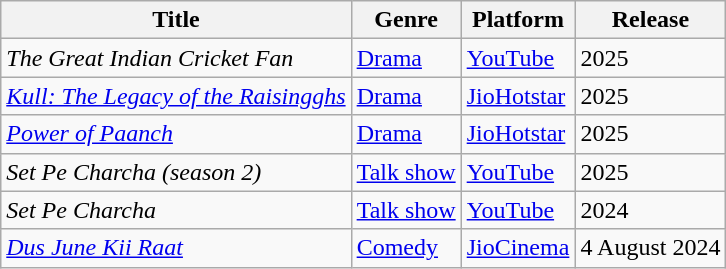<table class="wikitable">
<tr>
<th scope="col">Title</th>
<th scope="col">Genre</th>
<th scope="col">Platform</th>
<th scope="col">Release</th>
</tr>
<tr>
<td><em>The Great Indian Cricket Fan</em></td>
<td><a href='#'>Drama</a></td>
<td><a href='#'>YouTube</a></td>
<td>2025</td>
</tr>
<tr>
<td><em><a href='#'>Kull: The Legacy of the Raisingghs</a></em></td>
<td><a href='#'>Drama</a></td>
<td><a href='#'>JioHotstar</a></td>
<td>2025</td>
</tr>
<tr>
<td><em><a href='#'>Power of Paanch</a></em></td>
<td><a href='#'>Drama</a></td>
<td><a href='#'>JioHotstar</a></td>
<td>2025</td>
</tr>
<tr>
<td><em>Set Pe Charcha (season 2)</em></td>
<td><a href='#'>Talk show</a></td>
<td><a href='#'>YouTube</a></td>
<td>2025</td>
</tr>
<tr>
<td><em>Set Pe Charcha</em></td>
<td><a href='#'>Talk show</a></td>
<td><a href='#'>YouTube</a></td>
<td>2024</td>
</tr>
<tr>
<td><em><a href='#'>Dus June Kii Raat</a></em></td>
<td><a href='#'>Comedy</a></td>
<td><a href='#'>JioCinema</a></td>
<td>4 August 2024</td>
</tr>
</table>
